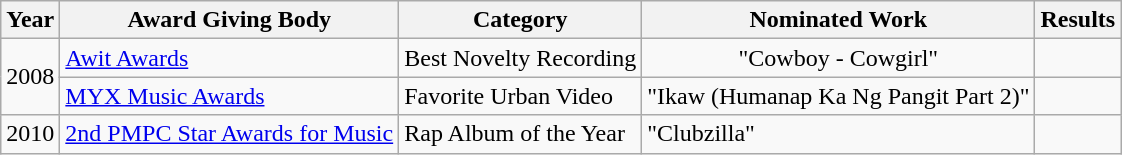<table class=wikitable>
<tr>
<th>Year</th>
<th>Award Giving Body</th>
<th>Category</th>
<th>Nominated Work</th>
<th>Results</th>
</tr>
<tr>
<td rowspan=2>2008</td>
<td><a href='#'>Awit Awards</a></td>
<td>Best Novelty Recording</td>
<td align=center>"Cowboy - Cowgirl"</td>
<td></td>
</tr>
<tr>
<td><a href='#'>MYX Music Awards</a></td>
<td>Favorite Urban Video</td>
<td>"Ikaw (Humanap Ka Ng Pangit Part 2)"</td>
<td></td>
</tr>
<tr>
<td>2010</td>
<td><a href='#'>2nd PMPC Star Awards for Music</a></td>
<td>Rap Album of the Year</td>
<td>"Clubzilla"</td>
<td></td>
</tr>
</table>
